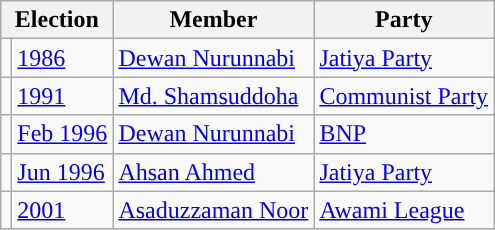<table class="wikitable">
<tr>
<th colspan="2">Election</th>
<th>Member</th>
<th>Party</th>
</tr>
<tr>
<td style="background-color:"></td>
<td><a href='#'>1986</a></td>
<td><a href='#'>Dewan Nurunnabi</a></td>
<td><a href='#'>Jatiya Party</a></td>
</tr>
<tr>
<td style="background-color:"></td>
<td><a href='#'>1991</a></td>
<td><a href='#'>Md. Shamsuddoha</a></td>
<td><a href='#'>Communist Party</a></td>
</tr>
<tr>
<td style="background-color:"></td>
<td><a href='#'>Feb 1996</a></td>
<td><a href='#'>Dewan Nurunnabi</a></td>
<td><a href='#'>BNP</a></td>
</tr>
<tr>
<td style="background-color:"></td>
<td><a href='#'>Jun 1996</a></td>
<td><a href='#'>Ahsan Ahmed</a></td>
<td><a href='#'>Jatiya Party</a></td>
</tr>
<tr>
<td style="background-color:"></td>
<td><a href='#'>2001</a></td>
<td><a href='#'>Asaduzzaman Noor</a></td>
<td><a href='#'>Awami League</a></td>
</tr>
</table>
